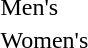<table>
<tr>
<td>Men's <br></td>
<td></td>
<td></td>
<td></td>
</tr>
<tr>
<td>Women's <br></td>
<td></td>
<td></td>
<td></td>
</tr>
</table>
